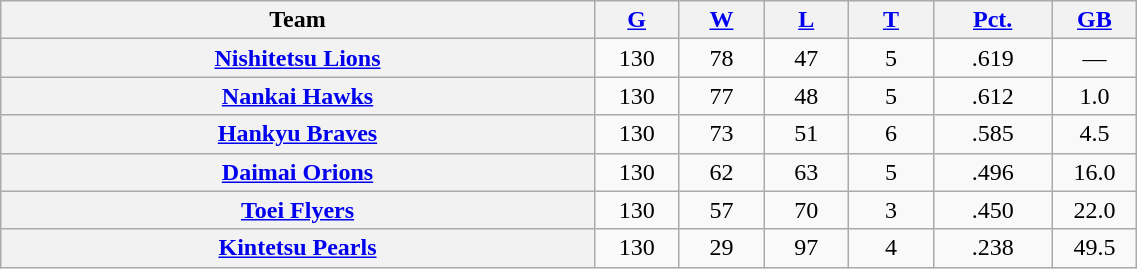<table class="wikitable plainrowheaders" width="60%" style="text-align:center;">
<tr>
<th scope="col" width="35%">Team</th>
<th scope="col" width="5%"><a href='#'>G</a></th>
<th scope="col" width="5%"><a href='#'>W</a></th>
<th scope="col" width="5%"><a href='#'>L</a></th>
<th scope="col" width="5%"><a href='#'>T</a></th>
<th scope="col" width="7%"><a href='#'>Pct.</a></th>
<th scope="col" width="5%"><a href='#'>GB</a></th>
</tr>
<tr>
<th scope="row" style="text-align:center;"><a href='#'>Nishitetsu Lions</a></th>
<td>130</td>
<td>78</td>
<td>47</td>
<td>5</td>
<td>.619</td>
<td>—</td>
</tr>
<tr>
<th scope="row" style="text-align:center;"><a href='#'>Nankai Hawks</a></th>
<td>130</td>
<td>77</td>
<td>48</td>
<td>5</td>
<td>.612</td>
<td>1.0</td>
</tr>
<tr>
<th scope="row" style="text-align:center;"><a href='#'>Hankyu Braves</a></th>
<td>130</td>
<td>73</td>
<td>51</td>
<td>6</td>
<td>.585</td>
<td>4.5</td>
</tr>
<tr>
<th scope="row" style="text-align:center;"><a href='#'>Daimai Orions</a></th>
<td>130</td>
<td>62</td>
<td>63</td>
<td>5</td>
<td>.496</td>
<td>16.0</td>
</tr>
<tr>
<th scope="row" style="text-align:center;"><a href='#'>Toei Flyers</a></th>
<td>130</td>
<td>57</td>
<td>70</td>
<td>3</td>
<td>.450</td>
<td>22.0</td>
</tr>
<tr>
<th scope="row" style="text-align:center;"><a href='#'>Kintetsu Pearls</a></th>
<td>130</td>
<td>29</td>
<td>97</td>
<td>4</td>
<td>.238</td>
<td>49.5</td>
</tr>
</table>
